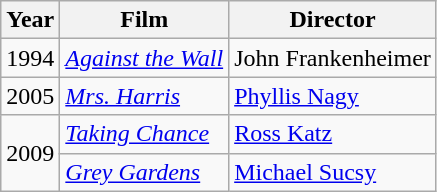<table class="wikitable">
<tr>
<th>Year</th>
<th>Film</th>
<th>Director</th>
</tr>
<tr>
<td>1994</td>
<td><em><a href='#'>Against the Wall</a></em></td>
<td>John Frankenheimer</td>
</tr>
<tr>
<td>2005</td>
<td><em><a href='#'>Mrs. Harris</a></em></td>
<td><a href='#'>Phyllis Nagy</a></td>
</tr>
<tr>
<td rowspan=2>2009</td>
<td><em><a href='#'>Taking Chance</a></em></td>
<td><a href='#'>Ross Katz</a></td>
</tr>
<tr>
<td><em><a href='#'>Grey Gardens</a></em></td>
<td><a href='#'>Michael Sucsy</a></td>
</tr>
</table>
